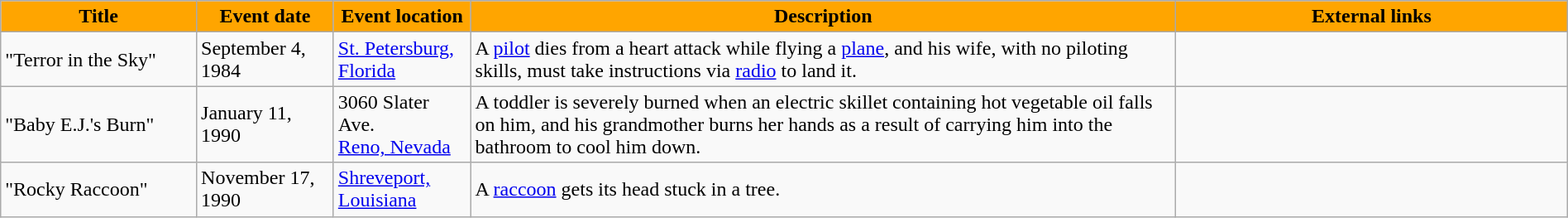<table class="wikitable" style="width: 100%;">
<tr>
<th style="background: #FFA500; color: #000000; width: 10%;">Title</th>
<th style="background: #FFA500; color: #000000; width: 7%;">Event date</th>
<th style="background: #FFA500; color: #000000; width: 7%;">Event location</th>
<th style="background: #FFA500; color: #000000; width: 36%;">Description</th>
<th style="background: #FFA500; color: #000000; width: 20%;">External links</th>
</tr>
<tr>
<td>"Terror in the Sky"</td>
<td>September 4, 1984</td>
<td><a href='#'>St. Petersburg, Florida</a></td>
<td>A <a href='#'>pilot</a> dies from a heart attack while flying a <a href='#'>plane</a>, and his wife, with no piloting skills, must take instructions via <a href='#'>radio</a> to land it.</td>
<td></td>
</tr>
<tr>
<td>"Baby E.J.'s Burn"</td>
<td>January 11, 1990</td>
<td>3060 Slater Ave.<br><a href='#'>Reno, Nevada</a></td>
<td>A toddler is severely burned when an electric skillet containing hot vegetable oil falls on him, and his grandmother burns her hands as a result of carrying him into the bathroom to cool him down.</td>
<td></td>
</tr>
<tr>
<td>"Rocky Raccoon"</td>
<td>November 17, 1990</td>
<td><a href='#'>Shreveport, Louisiana</a></td>
<td>A <a href='#'>raccoon</a> gets its head stuck in a tree.</td>
<td></td>
</tr>
</table>
